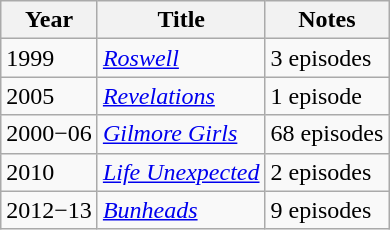<table class="wikitable">
<tr>
<th>Year</th>
<th>Title</th>
<th>Notes</th>
</tr>
<tr>
<td>1999</td>
<td><em><a href='#'>Roswell</a></em></td>
<td>3 episodes</td>
</tr>
<tr>
<td>2005</td>
<td><em><a href='#'>Revelations</a></em></td>
<td>1 episode</td>
</tr>
<tr>
<td>2000−06</td>
<td><em><a href='#'>Gilmore Girls</a></em></td>
<td>68 episodes</td>
</tr>
<tr>
<td>2010</td>
<td><em><a href='#'>Life Unexpected</a></em></td>
<td>2 episodes</td>
</tr>
<tr>
<td>2012−13</td>
<td><em><a href='#'>Bunheads</a></em></td>
<td>9 episodes</td>
</tr>
</table>
